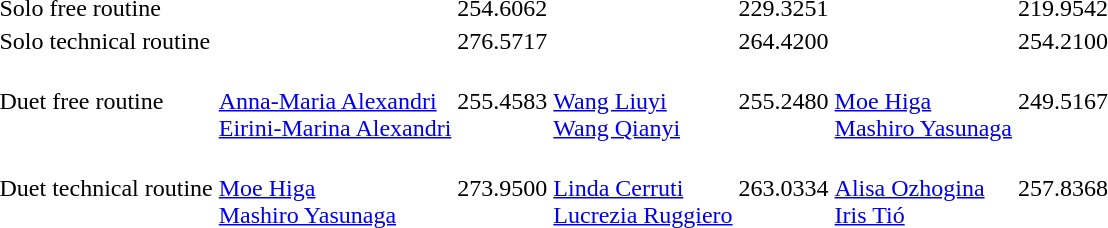<table>
<tr>
<td>Solo free routine<br></td>
<td></td>
<td>254.6062</td>
<td></td>
<td>229.3251</td>
<td></td>
<td>219.9542</td>
</tr>
<tr>
<td>Solo technical routine<br></td>
<td></td>
<td>276.5717</td>
<td></td>
<td>264.4200</td>
<td></td>
<td>254.2100</td>
</tr>
<tr>
<td>Duet free routine<br></td>
<td><br><a href='#'>Anna-Maria Alexandri</a><br><a href='#'>Eirini-Marina Alexandri</a></td>
<td>255.4583</td>
<td><br><a href='#'>Wang Liuyi</a><br><a href='#'>Wang Qianyi</a></td>
<td>255.2480</td>
<td><br><a href='#'>Moe Higa</a><br><a href='#'>Mashiro Yasunaga</a></td>
<td>249.5167</td>
</tr>
<tr>
<td>Duet technical routine<br></td>
<td><br><a href='#'>Moe Higa</a><br><a href='#'>Mashiro Yasunaga</a></td>
<td>273.9500</td>
<td><br><a href='#'>Linda Cerruti</a><br><a href='#'>Lucrezia Ruggiero</a></td>
<td>263.0334</td>
<td><br><a href='#'>Alisa Ozhogina</a><br><a href='#'>Iris Tió</a></td>
<td>257.8368</td>
</tr>
</table>
